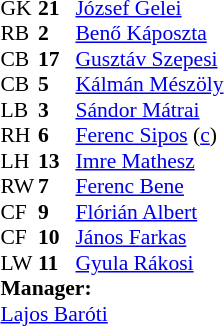<table style="font-size:90%; margin:0.2em auto;" cellspacing="0" cellpadding="0">
<tr>
<th width="25"></th>
<th width="25"></th>
</tr>
<tr>
<td>GK</td>
<td><strong>21</strong></td>
<td><a href='#'>József Gelei</a></td>
</tr>
<tr>
<td>RB</td>
<td><strong>2</strong></td>
<td><a href='#'>Benő Káposzta</a></td>
</tr>
<tr>
<td>CB</td>
<td><strong>17</strong></td>
<td><a href='#'>Gusztáv Szepesi</a></td>
</tr>
<tr>
<td>CB</td>
<td><strong>5</strong></td>
<td><a href='#'>Kálmán Mészöly</a></td>
</tr>
<tr>
<td>LB</td>
<td><strong>3</strong></td>
<td><a href='#'>Sándor Mátrai</a></td>
</tr>
<tr>
<td>RH</td>
<td><strong>6</strong></td>
<td><a href='#'>Ferenc Sipos</a> (<a href='#'>c</a>)</td>
</tr>
<tr>
<td>LH</td>
<td><strong>13</strong></td>
<td><a href='#'>Imre Mathesz</a></td>
</tr>
<tr>
<td>RW</td>
<td><strong>7</strong></td>
<td><a href='#'>Ferenc Bene</a></td>
</tr>
<tr>
<td>CF</td>
<td><strong>9</strong></td>
<td><a href='#'>Flórián Albert</a></td>
</tr>
<tr>
<td>CF</td>
<td><strong>10</strong></td>
<td><a href='#'>János Farkas</a></td>
</tr>
<tr>
<td>LW</td>
<td><strong>11</strong></td>
<td><a href='#'>Gyula Rákosi</a></td>
</tr>
<tr>
<td colspan="3"><strong>Manager:</strong></td>
</tr>
<tr>
<td colspan="3"><a href='#'>Lajos Baróti</a></td>
</tr>
</table>
